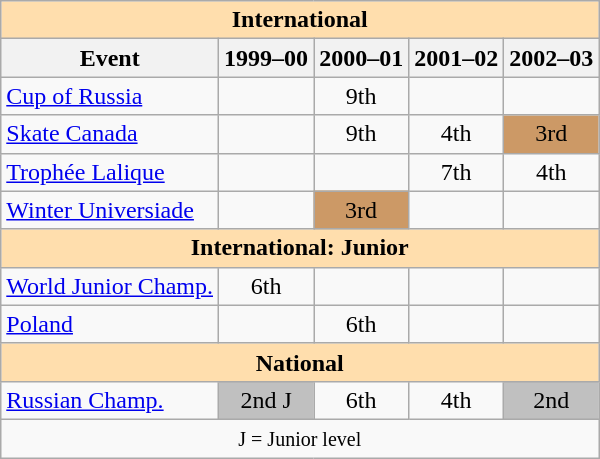<table class="wikitable" style="text-align:center">
<tr>
<th style="background-color: #ffdead; " colspan=5 align=center>International</th>
</tr>
<tr>
<th>Event</th>
<th>1999–00</th>
<th>2000–01</th>
<th>2001–02</th>
<th>2002–03</th>
</tr>
<tr>
<td align=left> <a href='#'>Cup of Russia</a></td>
<td></td>
<td>9th</td>
<td></td>
<td></td>
</tr>
<tr>
<td align=left> <a href='#'>Skate Canada</a></td>
<td></td>
<td>9th</td>
<td>4th</td>
<td bgcolor=cc9966>3rd</td>
</tr>
<tr>
<td align=left> <a href='#'>Trophée Lalique</a></td>
<td></td>
<td></td>
<td>7th</td>
<td>4th</td>
</tr>
<tr>
<td align=left><a href='#'>Winter Universiade</a></td>
<td></td>
<td bgcolor=cc9966>3rd</td>
<td></td>
<td></td>
</tr>
<tr>
<th style="background-color: #ffdead; " colspan=5 align=center>International: Junior</th>
</tr>
<tr>
<td align=left><a href='#'>World Junior Champ.</a></td>
<td>6th</td>
<td></td>
<td></td>
<td></td>
</tr>
<tr>
<td align=left> <a href='#'>Poland</a></td>
<td></td>
<td>6th</td>
<td></td>
<td></td>
</tr>
<tr>
<th style="background-color: #ffdead; " colspan=5 align=center>National</th>
</tr>
<tr>
<td align=left><a href='#'>Russian Champ.</a></td>
<td bgcolor=silver>2nd J</td>
<td>6th</td>
<td>4th</td>
<td bgcolor=silver>2nd</td>
</tr>
<tr>
<td colspan=5 align=center><small> J = Junior level </small></td>
</tr>
</table>
